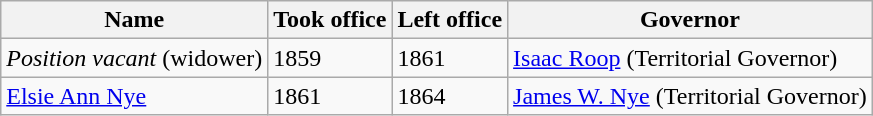<table class=wikitable>
<tr>
<th>Name</th>
<th>Took office</th>
<th>Left office</th>
<th>Governor</th>
</tr>
<tr>
<td><em>Position vacant</em> (widower)</td>
<td>1859</td>
<td>1861</td>
<td><a href='#'>Isaac Roop</a> (Territorial Governor)</td>
</tr>
<tr>
<td><a href='#'>Elsie Ann Nye</a></td>
<td>1861</td>
<td>1864</td>
<td><a href='#'>James W. Nye</a> (Territorial Governor)</td>
</tr>
</table>
